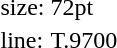<table style="margin-left:40px;">
<tr>
<td>size:</td>
<td>72pt</td>
</tr>
<tr>
<td>line:</td>
<td>T.9700</td>
</tr>
</table>
